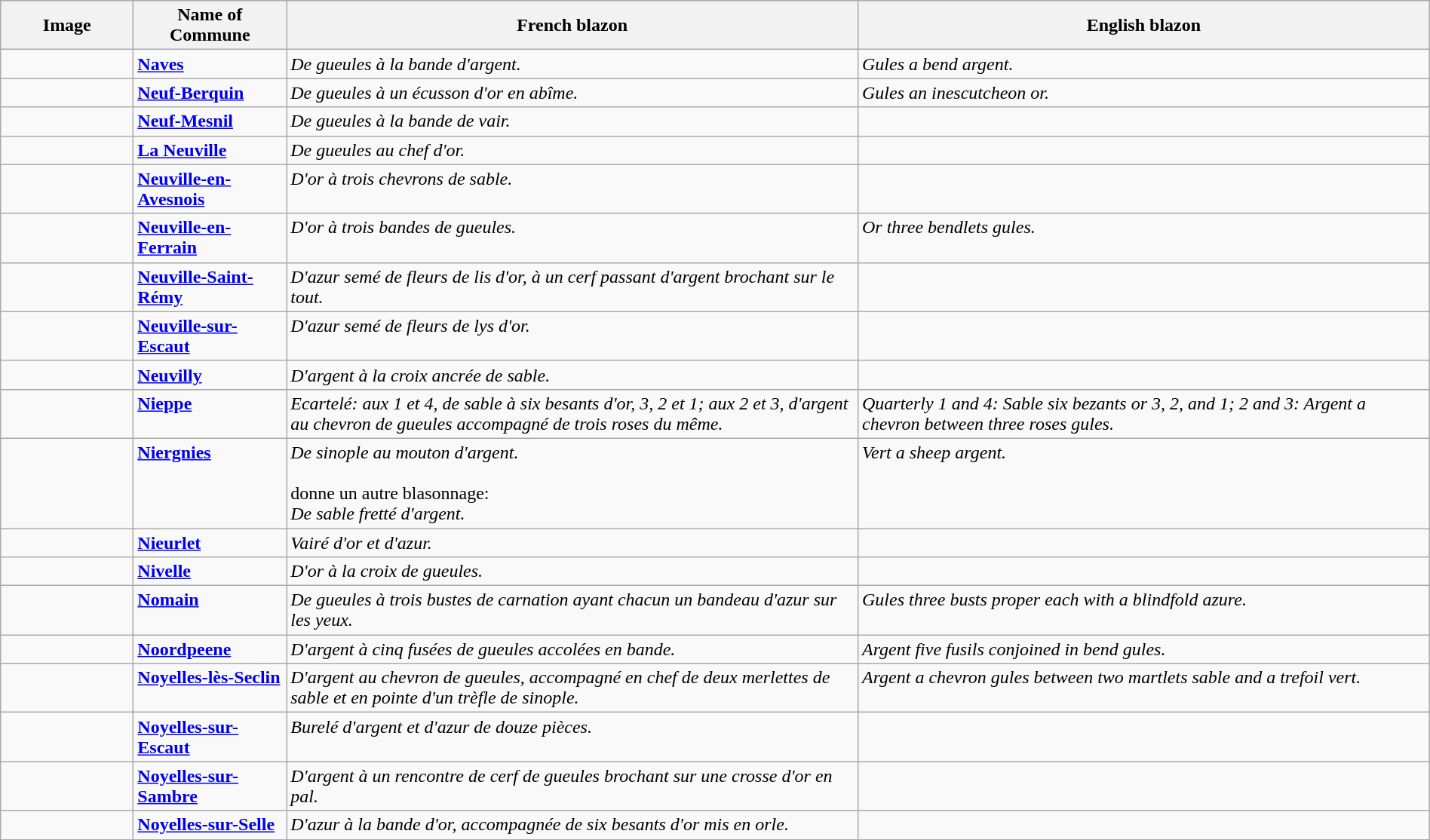<table class="wikitable" width="100%">
<tr>
<th width="110">Image</th>
<th>Name of Commune</th>
<th width="40%">French blazon</th>
<th width="40%">English blazon</th>
</tr>
<tr valign=top>
<td align=center></td>
<td><strong><a href='#'>Naves</a></strong></td>
<td><em>De gueules à la bande d'argent.</em></td>
<td><em>Gules a bend argent.</em></td>
</tr>
<tr valign=top>
<td align=center></td>
<td><strong><a href='#'>Neuf-Berquin</a></strong></td>
<td><em>De gueules à un écusson d'or en abîme.</em></td>
<td><em>Gules an inescutcheon or.</em></td>
</tr>
<tr valign=top>
<td align=center></td>
<td><strong><a href='#'>Neuf-Mesnil</a></strong></td>
<td><em>De gueules à la bande de vair.</em></td>
<td></td>
</tr>
<tr valign=top>
<td align=center></td>
<td><strong><a href='#'>La Neuville</a></strong></td>
<td><em>De gueules au chef d'or.</em></td>
<td></td>
</tr>
<tr valign=top>
<td align=center></td>
<td><strong><a href='#'>Neuville-en-Avesnois</a></strong></td>
<td><em>D'or à trois chevrons de sable.</em></td>
<td></td>
</tr>
<tr valign=top>
<td align=center></td>
<td><strong><a href='#'>Neuville-en-Ferrain</a></strong></td>
<td><em>D'or à trois bandes de gueules.</em></td>
<td><em>Or three bendlets gules.</em></td>
</tr>
<tr valign=top>
<td align=center></td>
<td><strong><a href='#'>Neuville-Saint-Rémy</a></strong></td>
<td><em>D'azur semé de fleurs de lis d'or, à un cerf passant d'argent brochant sur le tout.</em></td>
<td></td>
</tr>
<tr valign=top>
<td align=center></td>
<td><strong><a href='#'>Neuville-sur-Escaut</a></strong></td>
<td><em> D'azur semé de fleurs de lys d'or.</em></td>
<td></td>
</tr>
<tr valign=top>
<td align=center></td>
<td><strong><a href='#'>Neuvilly</a></strong></td>
<td><em>D'argent à la croix ancrée de sable.</em></td>
<td></td>
</tr>
<tr valign=top>
<td align=center></td>
<td><strong><a href='#'>Nieppe</a></strong></td>
<td><em>Ecartelé: aux 1 et 4, de sable à six besants d'or, 3, 2 et 1; aux 2 et 3, d'argent au chevron de gueules accompagné de trois roses du même.</em></td>
<td><em>Quarterly 1 and 4: Sable six bezants or 3, 2, and 1; 2 and 3: Argent a chevron between three roses gules.</em></td>
</tr>
<tr valign=top>
<td align=center></td>
<td><strong><a href='#'>Niergnies</a></strong></td>
<td><em>De sinople au mouton d'argent.</em><br><br> donne un autre blasonnage:<br><em>De sable fretté d'argent.</em></td>
<td><em>Vert a sheep argent.</em></td>
</tr>
<tr valign=top>
<td align=center></td>
<td><strong><a href='#'>Nieurlet</a></strong></td>
<td><em>Vairé d'or et d'azur.</em></td>
<td></td>
</tr>
<tr valign=top>
<td align=center></td>
<td><strong><a href='#'>Nivelle</a></strong></td>
<td><em>D'or à la croix de gueules.</em></td>
<td></td>
</tr>
<tr valign=top>
<td align=center></td>
<td><strong><a href='#'>Nomain</a></strong></td>
<td><em> De gueules à trois bustes de carnation ayant chacun un bandeau d'azur sur les yeux.</em></td>
<td><em>Gules three busts proper each with a blindfold azure.</em></td>
</tr>
<tr valign=top>
<td align=center></td>
<td><strong><a href='#'>Noordpeene</a></strong></td>
<td><em>D'argent à cinq fusées de gueules accolées en bande.</em></td>
<td><em>Argent five fusils conjoined in bend gules.</em></td>
</tr>
<tr valign=top>
<td align=center></td>
<td><strong><a href='#'>Noyelles-lès-Seclin</a></strong></td>
<td><em>D'argent au chevron de gueules, accompagné en chef de deux merlettes de sable et en pointe d'un trèfle de sinople.</em></td>
<td><em>Argent a chevron gules between two martlets sable and a trefoil vert.</em></td>
</tr>
<tr valign=top>
<td align=center></td>
<td><strong><a href='#'>Noyelles-sur-Escaut</a></strong></td>
<td><em>Burelé d'argent et d'azur de douze pièces.</em></td>
<td></td>
</tr>
<tr valign=top>
<td align=center></td>
<td><strong><a href='#'>Noyelles-sur-Sambre</a></strong></td>
<td><em>D'argent à un rencontre de cerf de gueules brochant sur une crosse d'or en pal.</em></td>
<td></td>
</tr>
<tr valign=top>
<td align=center></td>
<td><strong><a href='#'>Noyelles-sur-Selle</a></strong></td>
<td><em>D'azur à la bande d'or, accompagnée de six besants d'or mis en orle.</em></td>
<td></td>
</tr>
</table>
